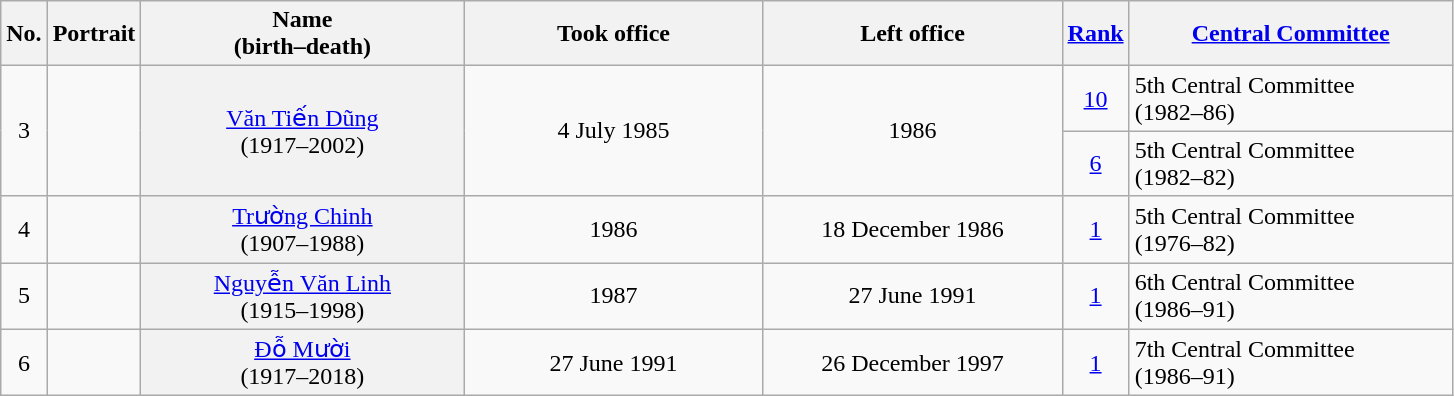<table class="wikitable">
<tr>
<th scope="col" style="width:1em;">No.<br></th>
<th scope="col" style="width:1em;">Portrait</th>
<th scope="col" style="width:13em;">Name<br>(birth–death)</th>
<th scope="col" style="width:12em;">Took office</th>
<th scope="col" style="width:12em;">Left office</th>
<th scope="col" style="width:1em;"><a href='#'>Rank</a><br></th>
<th scope="col" style="width:13em;"><a href='#'>Central Committee</a></th>
</tr>
<tr>
<td rowspan="2" align="center">3</td>
<td rowspan="2" align="center"></td>
<th rowspan="2" align="center" scope="row" style="font-weight:normal;"><a href='#'>Văn Tiến Dũng</a><br>(1917–2002)</th>
<td rowspan="2" align="center">4 July 1985</td>
<td rowspan="2" align="center">1986</td>
<td align="center"><a href='#'>10</a></td>
<td>5th Central Committee<br>(1982–86)</td>
</tr>
<tr>
<td align="center"><a href='#'>6</a></td>
<td>5th Central Committee<br>(1982–82)</td>
</tr>
<tr>
<td align="center">4</td>
<td align="center"></td>
<th align="center" scope="row" style="font-weight:normal;"><a href='#'>Trường Chinh</a><br>(1907–1988)</th>
<td align="center">1986</td>
<td align="center">18 December 1986</td>
<td align="center"><a href='#'>1</a></td>
<td>5th Central Committee<br>(1976–82)</td>
</tr>
<tr>
<td align="center">5</td>
<td align="center"><br></td>
<th align="center" scope="row" style="font-weight:normal;"><a href='#'>Nguyễn Văn Linh</a><br>(1915–1998)</th>
<td align="center">1987</td>
<td align="center">27 June 1991</td>
<td align="center"><a href='#'>1</a></td>
<td>6th Central Committee<br>(1986–91)</td>
</tr>
<tr>
<td align="center">6</td>
<td align="center"></td>
<th align="center" scope="row" style="font-weight:normal;"><a href='#'>Đỗ Mười</a><br>(1917–2018)</th>
<td align="center">27 June 1991</td>
<td align="center">26 December 1997</td>
<td align="center"><a href='#'>1</a></td>
<td>7th Central Committee<br>(1986–91)</td>
</tr>
</table>
